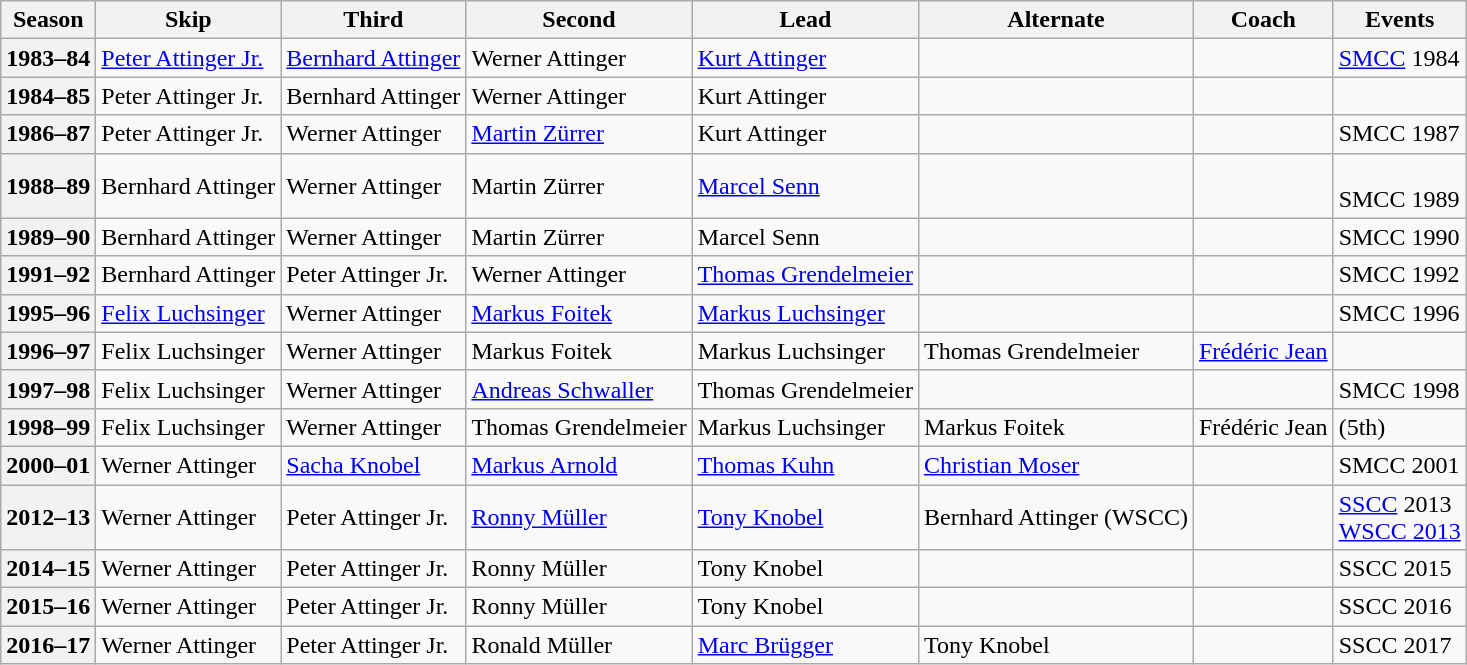<table class="wikitable">
<tr>
<th scope="col">Season</th>
<th scope="col">Skip</th>
<th scope="col">Third</th>
<th scope="col">Second</th>
<th scope="col">Lead</th>
<th scope="col">Alternate</th>
<th scope="col">Coach</th>
<th scope="col">Events</th>
</tr>
<tr>
<th scope="row">1983–84</th>
<td><a href='#'>Peter Attinger Jr.</a></td>
<td><a href='#'>Bernhard Attinger</a></td>
<td>Werner Attinger</td>
<td><a href='#'>Kurt Attinger</a></td>
<td></td>
<td></td>
<td><a href='#'>SMCC</a> 1984 <br> </td>
</tr>
<tr>
<th scope="row">1984–85</th>
<td>Peter Attinger Jr.</td>
<td>Bernhard Attinger</td>
<td>Werner Attinger</td>
<td>Kurt Attinger</td>
<td></td>
<td></td>
<td> </td>
</tr>
<tr>
<th scope="row">1986–87</th>
<td>Peter Attinger Jr.</td>
<td>Werner Attinger</td>
<td><a href='#'>Martin Zürrer</a></td>
<td>Kurt Attinger</td>
<td></td>
<td></td>
<td>SMCC 1987 </td>
</tr>
<tr>
<th scope="row">1988–89</th>
<td>Bernhard Attinger</td>
<td>Werner Attinger</td>
<td>Martin Zürrer</td>
<td><a href='#'>Marcel Senn</a></td>
<td></td>
<td></td>
<td> <br>SMCC 1989 </td>
</tr>
<tr>
<th scope="row">1989–90</th>
<td>Bernhard Attinger</td>
<td>Werner Attinger</td>
<td>Martin Zürrer</td>
<td>Marcel Senn</td>
<td></td>
<td></td>
<td>SMCC 1990 </td>
</tr>
<tr>
<th scope="row">1991–92</th>
<td>Bernhard Attinger</td>
<td>Peter Attinger Jr.</td>
<td>Werner Attinger</td>
<td><a href='#'>Thomas Grendelmeier</a></td>
<td></td>
<td></td>
<td>SMCC 1992 </td>
</tr>
<tr>
<th scope="row">1995–96</th>
<td><a href='#'>Felix Luchsinger</a></td>
<td>Werner Attinger</td>
<td><a href='#'>Markus Foitek</a></td>
<td><a href='#'>Markus Luchsinger</a></td>
<td></td>
<td></td>
<td>SMCC 1996 </td>
</tr>
<tr>
<th scope="row">1996–97</th>
<td>Felix Luchsinger</td>
<td>Werner Attinger</td>
<td>Markus Foitek</td>
<td>Markus Luchsinger</td>
<td>Thomas Grendelmeier</td>
<td><a href='#'>Frédéric Jean</a></td>
<td> </td>
</tr>
<tr>
<th scope="row">1997–98</th>
<td>Felix Luchsinger</td>
<td>Werner Attinger</td>
<td><a href='#'>Andreas Schwaller</a></td>
<td>Thomas Grendelmeier</td>
<td></td>
<td></td>
<td>SMCC 1998 </td>
</tr>
<tr>
<th scope="row">1998–99</th>
<td>Felix Luchsinger</td>
<td>Werner Attinger</td>
<td>Thomas Grendelmeier</td>
<td>Markus Luchsinger</td>
<td>Markus Foitek</td>
<td>Frédéric Jean</td>
<td> (5th)</td>
</tr>
<tr>
<th scope="row">2000–01</th>
<td>Werner Attinger</td>
<td><a href='#'>Sacha Knobel</a></td>
<td><a href='#'>Markus Arnold</a></td>
<td><a href='#'>Thomas Kuhn</a></td>
<td><a href='#'>Christian Moser</a></td>
<td></td>
<td>SMCC 2001 </td>
</tr>
<tr>
<th scope="row">2012–13</th>
<td>Werner Attinger</td>
<td>Peter Attinger Jr.</td>
<td><a href='#'>Ronny Müller</a></td>
<td><a href='#'>Tony Knobel</a></td>
<td>Bernhard Attinger (WSCC)</td>
<td></td>
<td><a href='#'>SSCC</a> 2013 <br><a href='#'>WSCC 2013</a> </td>
</tr>
<tr>
<th scope="row">2014–15</th>
<td>Werner Attinger</td>
<td>Peter Attinger Jr.</td>
<td>Ronny Müller</td>
<td>Tony Knobel</td>
<td></td>
<td></td>
<td>SSCC 2015 </td>
</tr>
<tr>
<th scope="row">2015–16</th>
<td>Werner Attinger</td>
<td>Peter Attinger Jr.</td>
<td>Ronny Müller</td>
<td>Tony Knobel</td>
<td></td>
<td></td>
<td>SSCC 2016 </td>
</tr>
<tr>
<th scope="row">2016–17</th>
<td>Werner Attinger</td>
<td>Peter Attinger Jr.</td>
<td>Ronald Müller</td>
<td><a href='#'>Marc Brügger</a></td>
<td>Tony Knobel</td>
<td></td>
<td>SSCC 2017 </td>
</tr>
</table>
